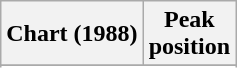<table class="wikitable sortable plainrowheaders">
<tr>
<th>Chart (1988)</th>
<th>Peak<br>position</th>
</tr>
<tr>
</tr>
<tr>
</tr>
</table>
